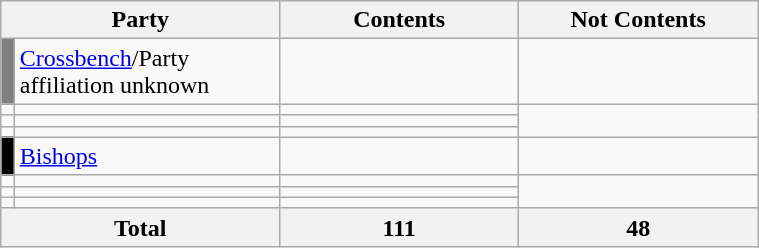<table class="wikitable" style="width:40%">
<tr>
<th ! style="width:20%;" colspan="2">Party</th>
<th style="width:20%;">Contents</th>
<th style="width:20%;">Not Contents</th>
</tr>
<tr>
<td style="background:gray;"></td>
<td align=left><a href='#'>Crossbench</a>/Party affiliation unknown</td>
<td></td>
<td></td>
</tr>
<tr>
<td></td>
<td></td>
<td></td>
</tr>
<tr>
<td></td>
<td></td>
<td></td>
</tr>
<tr>
<td></td>
<td></td>
<td></td>
</tr>
<tr>
<td style="background:black;"></td>
<td align=left><a href='#'>Bishops</a></td>
<td></td>
<td></td>
</tr>
<tr>
<td></td>
<td></td>
<td></td>
</tr>
<tr>
<td></td>
<td></td>
<td></td>
</tr>
<tr>
<td></td>
<td></td>
<td></td>
</tr>
<tr>
<th colspan=2>Total</th>
<th>111</th>
<th>48</th>
</tr>
</table>
